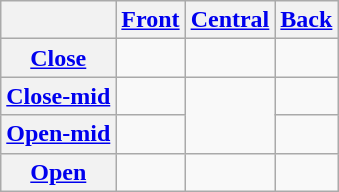<table class="wikitable">
<tr>
<th></th>
<th><a href='#'>Front</a></th>
<th><a href='#'>Central</a></th>
<th><a href='#'>Back</a></th>
</tr>
<tr>
<th><a href='#'>Close</a></th>
<td></td>
<td></td>
<td></td>
</tr>
<tr>
<th><a href='#'>Close-mid</a></th>
<td></td>
<td rowspan="2"></td>
<td></td>
</tr>
<tr>
<th><a href='#'>Open-mid</a></th>
<td></td>
<td></td>
</tr>
<tr>
<th><a href='#'>Open</a></th>
<td></td>
<td></td>
<td></td>
</tr>
</table>
